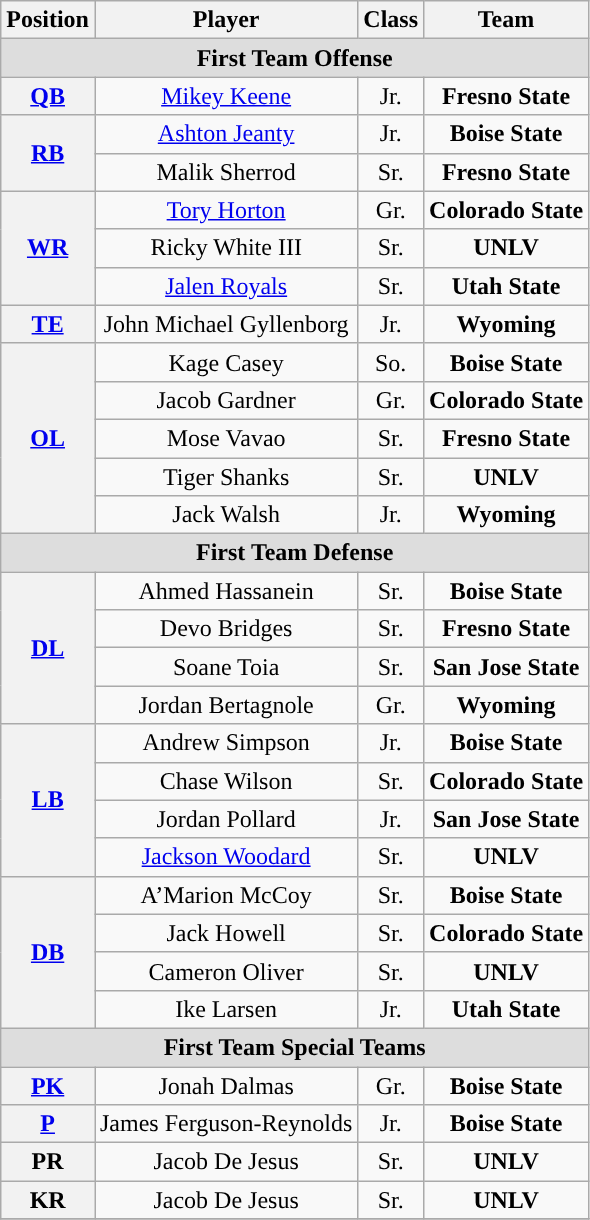<table class="wikitable">
<tr>
<th>Position</th>
<th>Player</th>
<th>Class</th>
<th>Team</th>
</tr>
<tr>
<td colspan="4" style="text-align:center; background:#ddd;"><strong>First Team Offense</strong></td>
</tr>
<tr style="text-align:center;">
<th rowspan="1"><a href='#'>QB</a></th>
<td><a href='#'>Mikey Keene</a></td>
<td>Jr.</td>
<td><strong>Fresno State</strong></td>
</tr>
<tr style="text-align:center;">
<th rowspan="2"><a href='#'>RB</a></th>
<td><a href='#'>Ashton Jeanty</a></td>
<td>Jr.</td>
<td><strong>Boise State</strong></td>
</tr>
<tr style="text-align:center;">
<td>Malik Sherrod</td>
<td>Sr.</td>
<td><strong>Fresno State</strong></td>
</tr>
<tr style="text-align:center;">
<th rowspan="3"><a href='#'>WR</a></th>
<td><a href='#'>Tory Horton</a></td>
<td>Gr.</td>
<td><strong>Colorado State</strong></td>
</tr>
<tr style="text-align:center;">
<td>Ricky White III</td>
<td>Sr.</td>
<td><strong>UNLV</strong></td>
</tr>
<tr style="text-align:center;">
<td><a href='#'>Jalen Royals</a></td>
<td>Sr.</td>
<td><strong>Utah State</strong></td>
</tr>
<tr style="text-align:center;">
<th rowspan="1"><a href='#'>TE</a></th>
<td>John Michael Gyllenborg</td>
<td>Jr.</td>
<td><strong>Wyoming</strong></td>
</tr>
<tr style="text-align:center;">
<th rowspan="5"><a href='#'>OL</a></th>
<td>Kage Casey</td>
<td>So.</td>
<td><strong>Boise State</strong></td>
</tr>
<tr style="text-align:center;">
<td>Jacob Gardner</td>
<td>Gr.</td>
<td><strong>Colorado State</strong></td>
</tr>
<tr style="text-align:center;">
<td>Mose Vavao</td>
<td>Sr.</td>
<td><strong>Fresno State</strong></td>
</tr>
<tr style="text-align:center;">
<td>Tiger Shanks</td>
<td>Sr.</td>
<td><strong>UNLV</strong></td>
</tr>
<tr style="text-align:center;">
<td>Jack Walsh</td>
<td>Jr.</td>
<td><strong>Wyoming</strong></td>
</tr>
<tr style="text-align:center;">
<td colspan="4" style="text-align:center; background:#ddd;"><strong>First Team Defense</strong></td>
</tr>
<tr style="text-align:center;">
<th rowspan="4"><a href='#'>DL</a></th>
<td>Ahmed Hassanein</td>
<td>Sr.</td>
<td><strong>Boise State</strong></td>
</tr>
<tr style="text-align:center;">
<td>Devo Bridges</td>
<td>Sr.</td>
<td><strong>Fresno State</strong></td>
</tr>
<tr style="text-align:center;">
<td>Soane Toia</td>
<td>Sr.</td>
<td><strong>San Jose State</strong></td>
</tr>
<tr style="text-align:center;">
<td>Jordan Bertagnole</td>
<td>Gr.</td>
<td><strong>Wyoming</strong></td>
</tr>
<tr style="text-align:center;">
<th rowspan="4"><a href='#'>LB</a></th>
<td>Andrew Simpson</td>
<td>Jr.</td>
<td><strong>Boise State</strong></td>
</tr>
<tr style="text-align:center;">
<td>Chase Wilson</td>
<td>Sr.</td>
<td><strong>Colorado State</strong></td>
</tr>
<tr style="text-align:center;">
<td>Jordan Pollard</td>
<td>Jr.</td>
<td><strong>San Jose State</strong></td>
</tr>
<tr style="text-align:center;">
<td><a href='#'>Jackson Woodard</a></td>
<td>Sr.</td>
<td><strong>UNLV</strong></td>
</tr>
<tr style="text-align:center;">
<th rowspan="4"><a href='#'>DB</a></th>
<td>A’Marion McCoy</td>
<td>Sr.</td>
<td><strong>Boise State</strong></td>
</tr>
<tr style="text-align:center;">
<td>Jack Howell</td>
<td>Sr.</td>
<td><strong>Colorado State</strong></td>
</tr>
<tr style="text-align:center;">
<td>Cameron Oliver</td>
<td>Sr.</td>
<td><strong>UNLV</strong></td>
</tr>
<tr style="text-align:center;">
<td>Ike Larsen</td>
<td>Jr.</td>
<td><strong>Utah State</strong></td>
</tr>
<tr>
<td colspan="4" style="text-align:center; background:#ddd;"><strong>First Team Special Teams</strong></td>
</tr>
<tr style="text-align:center;">
<th rowspan="1"><a href='#'>PK</a></th>
<td>Jonah Dalmas</td>
<td>Gr.</td>
<td><strong>Boise State</strong></td>
</tr>
<tr style="text-align:center;">
<th rowspan="1"><a href='#'>P</a></th>
<td>James Ferguson-Reynolds</td>
<td>Jr.</td>
<td><strong>Boise State</strong></td>
</tr>
<tr style="text-align:center;">
<th rowspan="1">PR</th>
<td>Jacob De Jesus</td>
<td>Sr.</td>
<td><strong>UNLV</strong></td>
</tr>
<tr style="text-align:center;">
<th rowspan="1">KR</th>
<td>Jacob De Jesus</td>
<td>Sr.</td>
<td><strong>UNLV</strong></td>
</tr>
<tr>
</tr>
</table>
